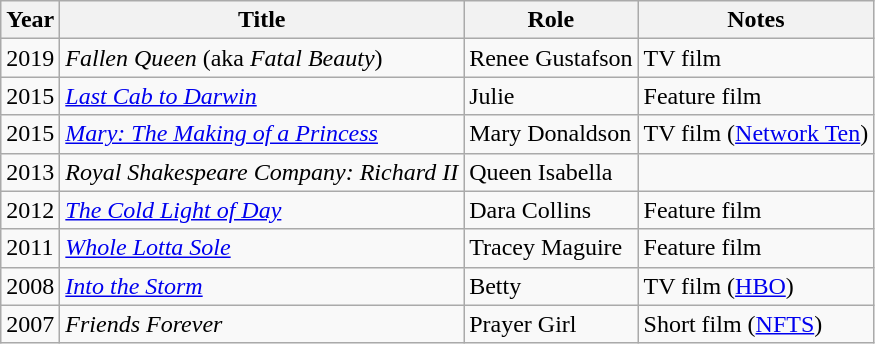<table class="wikitable sortable">
<tr>
<th>Year</th>
<th>Title</th>
<th>Role</th>
<th class="unsortable">Notes</th>
</tr>
<tr>
<td>2019</td>
<td><em>Fallen Queen</em> (aka <em>Fatal Beauty</em>)</td>
<td>Renee Gustafson</td>
<td>TV film</td>
</tr>
<tr>
<td>2015</td>
<td><em><a href='#'>Last Cab to Darwin</a></em></td>
<td>Julie</td>
<td>Feature film</td>
</tr>
<tr>
<td>2015</td>
<td><em><a href='#'>Mary: The Making of a Princess</a></em></td>
<td>Mary Donaldson</td>
<td>TV film (<a href='#'>Network Ten</a>)</td>
</tr>
<tr>
<td>2013</td>
<td><em>Royal Shakespeare Company: Richard II</em></td>
<td>Queen Isabella</td>
<td></td>
</tr>
<tr>
<td>2012</td>
<td><em><a href='#'>The Cold Light of Day</a></em></td>
<td>Dara Collins</td>
<td>Feature film</td>
</tr>
<tr>
<td>2011</td>
<td><em><a href='#'>Whole Lotta Sole</a></em></td>
<td>Tracey Maguire</td>
<td>Feature film</td>
</tr>
<tr>
<td>2008</td>
<td><em><a href='#'>Into the Storm</a></em></td>
<td>Betty</td>
<td>TV film (<a href='#'>HBO</a>)</td>
</tr>
<tr>
<td>2007</td>
<td><em>Friends Forever</em></td>
<td>Prayer Girl</td>
<td>Short film (<a href='#'>NFTS</a>)</td>
</tr>
</table>
